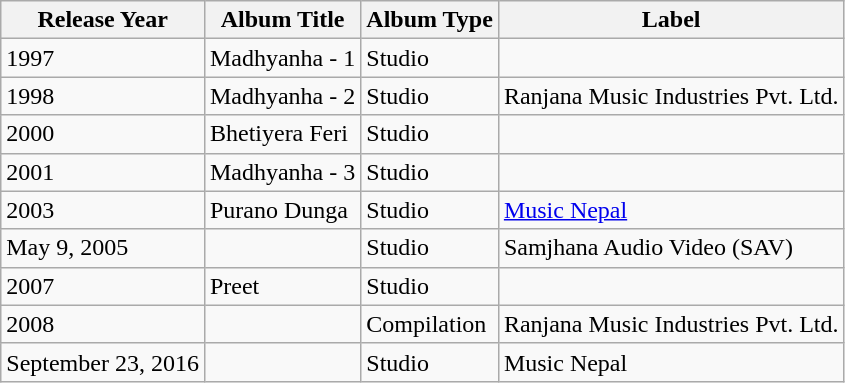<table class="wikitable sortable">
<tr>
<th>Release Year</th>
<th>Album Title</th>
<th>Album Type</th>
<th>Label</th>
</tr>
<tr>
<td>1997</td>
<td>Madhyanha - 1</td>
<td>Studio</td>
<td></td>
</tr>
<tr>
<td>1998</td>
<td>Madhyanha - 2</td>
<td>Studio</td>
<td>Ranjana Music Industries Pvt. Ltd.</td>
</tr>
<tr>
<td>2000</td>
<td>Bhetiyera Feri</td>
<td>Studio</td>
<td></td>
</tr>
<tr>
<td>2001</td>
<td>Madhyanha - 3</td>
<td>Studio</td>
<td></td>
</tr>
<tr>
<td>2003</td>
<td>Purano Dunga</td>
<td>Studio</td>
<td><a href='#'>Music Nepal</a></td>
</tr>
<tr>
<td>May 9, 2005 </td>
<td></td>
<td>Studio</td>
<td>Samjhana Audio Video (SAV)</td>
</tr>
<tr>
<td>2007</td>
<td>Preet</td>
<td>Studio</td>
<td></td>
</tr>
<tr>
<td>2008 </td>
<td></td>
<td>Compilation</td>
<td>Ranjana Music Industries Pvt. Ltd.</td>
</tr>
<tr>
<td>September 23, 2016 </td>
<td></td>
<td>Studio</td>
<td>Music Nepal</td>
</tr>
</table>
